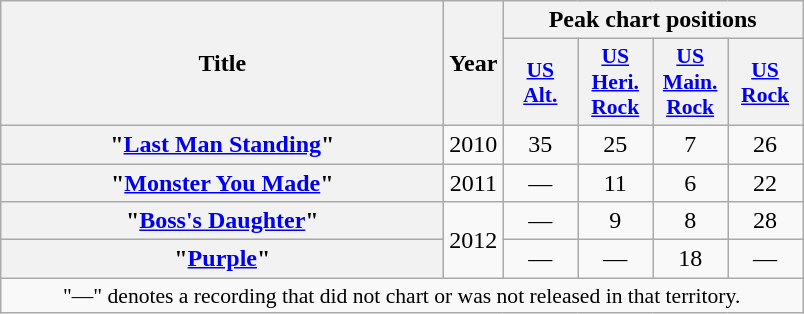<table class="wikitable plainrowheaders" style="text-align:center;">
<tr>
<th scope="col" rowspan="2" style="width:18em;">Title</th>
<th scope="col" rowspan="2">Year</th>
<th scope="col" colspan="4">Peak chart positions</th>
</tr>
<tr>
<th scope="col" style="width:3em;font-size:90%;"><a href='#'>US<br>Alt.</a><br></th>
<th scope="col" style="width:3em;font-size:90%;"><a href='#'>US<br>Heri. Rock</a><br></th>
<th scope="col" style="width:3em;font-size:90%;"><a href='#'>US<br>Main. Rock</a><br></th>
<th scope="col" style="width:3em;font-size:90%;"><a href='#'>US<br>Rock</a><br></th>
</tr>
<tr>
<th scope="row">"<a href='#'>Last Man Standing</a>"</th>
<td>2010</td>
<td>35</td>
<td>25</td>
<td>7</td>
<td>26</td>
</tr>
<tr>
<th scope="row">"<a href='#'>Monster You Made</a>"</th>
<td>2011</td>
<td>—</td>
<td>11</td>
<td>6</td>
<td>22</td>
</tr>
<tr>
<th scope="row">"<a href='#'>Boss's Daughter</a>"</th>
<td rowspan="2">2012</td>
<td>—</td>
<td>9</td>
<td>8</td>
<td>28</td>
</tr>
<tr>
<th scope="row">"<a href='#'>Purple</a>"</th>
<td>—</td>
<td>—</td>
<td>18</td>
<td>—</td>
</tr>
<tr>
<td colspan="6" style="font-size:90%">"—" denotes a recording that did not chart or was not released in that territory.</td>
</tr>
</table>
